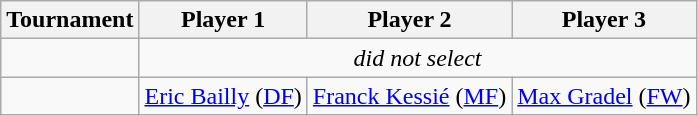<table class="wikitable">
<tr>
<th>Tournament</th>
<th>Player 1</th>
<th>Player 2</th>
<th>Player 3</th>
</tr>
<tr>
<td></td>
<td colspan="3" align="center"><em>did not select</em></td>
</tr>
<tr>
<td></td>
<td><a href='#'>Eric Bailly</a> (<a href='#'>DF</a>)</td>
<td><a href='#'>Franck Kessié</a> (<a href='#'>MF</a>)</td>
<td><a href='#'>Max Gradel</a> (<a href='#'>FW</a>)</td>
</tr>
</table>
